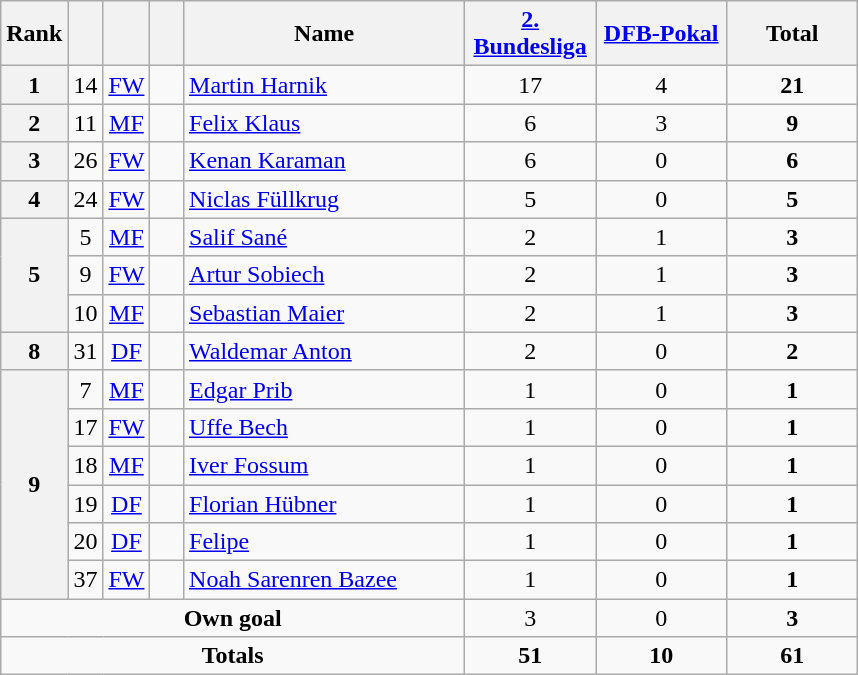<table class="wikitable" style="text-align:center">
<tr>
<th width=15>Rank</th>
<th width=15></th>
<th width=15></th>
<th width=15></th>
<th width=180>Name</th>
<th width=80><strong><a href='#'>2. Bundesliga</a></strong></th>
<th width=80><strong><a href='#'>DFB-Pokal</a></strong></th>
<th width=80>Total</th>
</tr>
<tr>
<th>1</th>
<td>14</td>
<td><a href='#'>FW</a></td>
<td></td>
<td align=left><a href='#'>Martin Harnik</a></td>
<td>17</td>
<td>4</td>
<td><strong>21</strong></td>
</tr>
<tr>
<th>2</th>
<td>11</td>
<td><a href='#'>MF</a></td>
<td></td>
<td align=left><a href='#'>Felix Klaus</a></td>
<td>6</td>
<td>3</td>
<td><strong>9</strong></td>
</tr>
<tr>
<th>3</th>
<td>26</td>
<td><a href='#'>FW</a></td>
<td></td>
<td align=left><a href='#'>Kenan Karaman</a></td>
<td>6</td>
<td>0</td>
<td><strong>6</strong></td>
</tr>
<tr>
<th>4</th>
<td>24</td>
<td><a href='#'>FW</a></td>
<td></td>
<td align=left><a href='#'>Niclas Füllkrug</a></td>
<td>5</td>
<td>0</td>
<td><strong>5</strong></td>
</tr>
<tr>
<th rowspan=3>5</th>
<td>5</td>
<td><a href='#'>MF</a></td>
<td></td>
<td align=left><a href='#'>Salif Sané</a></td>
<td>2</td>
<td>1</td>
<td><strong>3</strong></td>
</tr>
<tr>
<td>9</td>
<td><a href='#'>FW</a></td>
<td></td>
<td align=left><a href='#'>Artur Sobiech</a></td>
<td>2</td>
<td>1</td>
<td><strong>3</strong></td>
</tr>
<tr>
<td>10</td>
<td><a href='#'>MF</a></td>
<td></td>
<td align=left><a href='#'>Sebastian Maier</a></td>
<td>2</td>
<td>1</td>
<td><strong>3</strong></td>
</tr>
<tr>
<th>8</th>
<td>31</td>
<td><a href='#'>DF</a></td>
<td></td>
<td align=left><a href='#'>Waldemar Anton</a></td>
<td>2</td>
<td>0</td>
<td><strong>2</strong></td>
</tr>
<tr>
<th rowspan=6>9</th>
<td>7</td>
<td><a href='#'>MF</a></td>
<td></td>
<td align=left><a href='#'>Edgar Prib</a></td>
<td>1</td>
<td>0</td>
<td><strong>1</strong></td>
</tr>
<tr>
<td>17</td>
<td><a href='#'>FW</a></td>
<td></td>
<td align=left><a href='#'>Uffe Bech</a></td>
<td>1</td>
<td>0</td>
<td><strong>1</strong></td>
</tr>
<tr>
<td>18</td>
<td><a href='#'>MF</a></td>
<td></td>
<td align=left><a href='#'>Iver Fossum</a></td>
<td>1</td>
<td>0</td>
<td><strong>1</strong></td>
</tr>
<tr>
<td>19</td>
<td><a href='#'>DF</a></td>
<td></td>
<td align=left><a href='#'>Florian Hübner</a></td>
<td>1</td>
<td>0</td>
<td><strong>1</strong></td>
</tr>
<tr>
<td>20</td>
<td><a href='#'>DF</a></td>
<td></td>
<td align=left><a href='#'>Felipe</a></td>
<td>1</td>
<td>0</td>
<td><strong>1</strong></td>
</tr>
<tr>
<td>37</td>
<td><a href='#'>FW</a></td>
<td></td>
<td align=left><a href='#'>Noah Sarenren Bazee</a></td>
<td>1</td>
<td>0</td>
<td><strong>1</strong></td>
</tr>
<tr>
<td colspan=5><strong>Own goal</strong></td>
<td>3</td>
<td>0</td>
<td><strong>3</strong></td>
</tr>
<tr>
<td colspan=5><strong>Totals</strong></td>
<td><strong>51</strong></td>
<td><strong>10</strong></td>
<td><strong>61</strong></td>
</tr>
</table>
